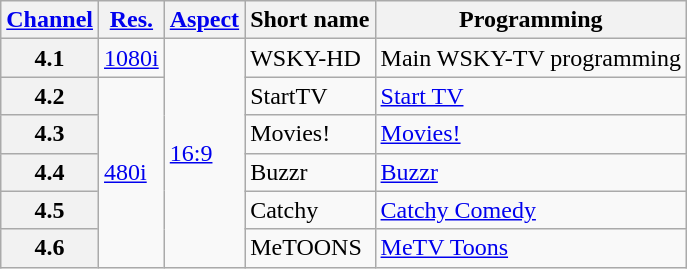<table class="wikitable">
<tr>
<th scope = "col"><a href='#'>Channel</a></th>
<th scope = "col"><a href='#'>Res.</a></th>
<th scope = "col"><a href='#'>Aspect</a></th>
<th scope = "col">Short name</th>
<th scope = "col">Programming</th>
</tr>
<tr>
<th scope = "row">4.1</th>
<td><a href='#'>1080i</a></td>
<td rowspan="6"><a href='#'>16:9</a></td>
<td>WSKY-HD</td>
<td>Main WSKY-TV programming</td>
</tr>
<tr>
<th scope = "row">4.2</th>
<td rowspan="5"><a href='#'>480i</a></td>
<td>StartTV</td>
<td><a href='#'>Start TV</a></td>
</tr>
<tr>
<th scope = "row">4.3</th>
<td>Movies!</td>
<td><a href='#'>Movies!</a></td>
</tr>
<tr>
<th scope = "row">4.4</th>
<td>Buzzr</td>
<td><a href='#'>Buzzr</a></td>
</tr>
<tr>
<th scope = "row">4.5</th>
<td>Catchy</td>
<td><a href='#'>Catchy Comedy</a></td>
</tr>
<tr>
<th scope = "row">4.6</th>
<td>MeTOONS</td>
<td><a href='#'>MeTV Toons</a></td>
</tr>
</table>
